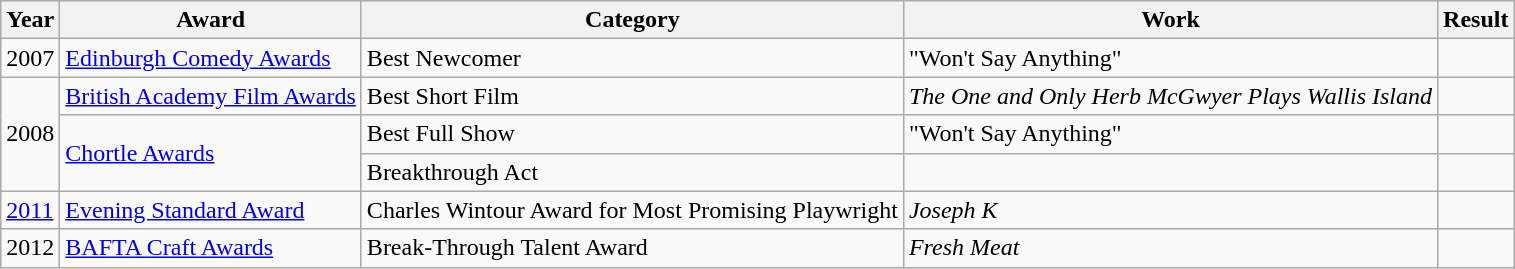<table class="wikitable">
<tr>
<th>Year</th>
<th>Award</th>
<th>Category</th>
<th>Work</th>
<th>Result</th>
</tr>
<tr>
<td>2007</td>
<td><a href='#'>Edinburgh Comedy Awards</a></td>
<td>Best Newcomer</td>
<td>"Won't Say Anything"</td>
<td></td>
</tr>
<tr>
<td rowspan="3">2008</td>
<td><a href='#'>British Academy Film Awards</a></td>
<td>Best Short Film</td>
<td><em>The One and Only Herb McGwyer Plays Wallis Island</em></td>
<td></td>
</tr>
<tr>
<td rowspan="2"><a href='#'>Chortle Awards</a></td>
<td>Best Full Show</td>
<td>"Won't Say Anything"</td>
<td></td>
</tr>
<tr>
<td>Breakthrough Act</td>
<td></td>
<td></td>
</tr>
<tr>
<td><a href='#'>2011</a></td>
<td><a href='#'>Evening Standard Award</a></td>
<td>Charles Wintour Award for Most Promising Playwright</td>
<td><em>Joseph K</em></td>
<td></td>
</tr>
<tr>
<td>2012</td>
<td><a href='#'>BAFTA Craft Awards</a></td>
<td>Break-Through Talent Award</td>
<td><em>Fresh Meat</em></td>
<td></td>
</tr>
</table>
